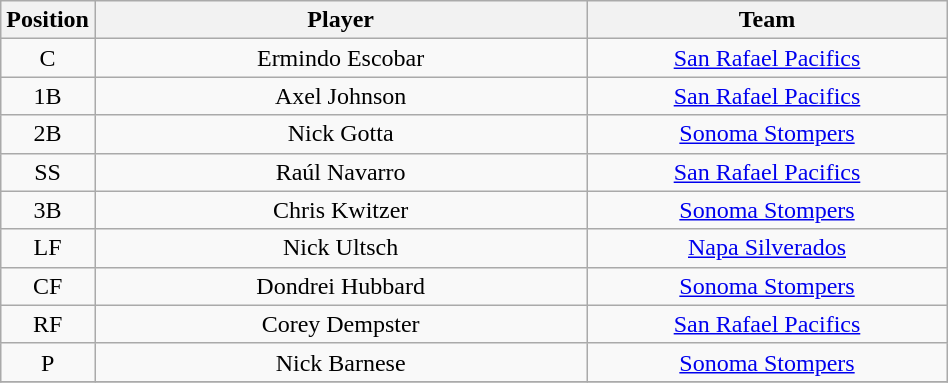<table class="wikitable"  style="width:50%; text-align:center;">
<tr>
<th style="width:5%;">Position</th>
<th style="width:55%;">Player</th>
<th style="width:55%;">Team</th>
</tr>
<tr>
<td>C</td>
<td>Ermindo Escobar</td>
<td><a href='#'>San Rafael Pacifics</a></td>
</tr>
<tr>
<td>1B</td>
<td>Axel Johnson</td>
<td><a href='#'>San Rafael Pacifics</a></td>
</tr>
<tr>
<td>2B</td>
<td>Nick Gotta</td>
<td><a href='#'>Sonoma Stompers</a></td>
</tr>
<tr>
<td>SS</td>
<td>Raúl Navarro</td>
<td><a href='#'>San Rafael Pacifics</a></td>
</tr>
<tr>
<td>3B</td>
<td>Chris Kwitzer</td>
<td><a href='#'>Sonoma Stompers</a></td>
</tr>
<tr>
<td>LF</td>
<td>Nick Ultsch</td>
<td><a href='#'>Napa Silverados</a></td>
</tr>
<tr>
<td>CF</td>
<td>Dondrei Hubbard</td>
<td><a href='#'>Sonoma Stompers</a></td>
</tr>
<tr>
<td>RF</td>
<td>Corey Dempster</td>
<td><a href='#'>San Rafael Pacifics</a></td>
</tr>
<tr>
<td>P</td>
<td>Nick Barnese</td>
<td><a href='#'>Sonoma Stompers</a></td>
</tr>
<tr>
</tr>
</table>
